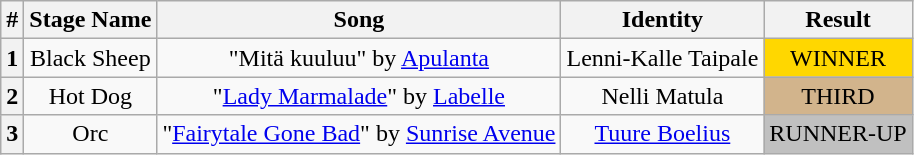<table class="wikitable plainrowheaders" style="text-align: center;">
<tr>
<th>#</th>
<th>Stage Name</th>
<th>Song</th>
<th>Identity</th>
<th>Result</th>
</tr>
<tr>
<th>1</th>
<td>Black Sheep</td>
<td>"Mitä kuuluu" by <a href='#'>Apulanta</a></td>
<td>Lenni-Kalle Taipale</td>
<td bgcolor=gold>WINNER</td>
</tr>
<tr>
<th>2</th>
<td>Hot Dog</td>
<td>"<a href='#'>Lady Marmalade</a>" by <a href='#'>Labelle</a></td>
<td>Nelli Matula</td>
<td bgcolor="tan">THIRD</td>
</tr>
<tr>
<th>3</th>
<td>Orc</td>
<td>"<a href='#'>Fairytale Gone Bad</a>" by <a href='#'>Sunrise Avenue</a></td>
<td><a href='#'>Tuure Boelius</a></td>
<td bgcolor=silver>RUNNER-UP</td>
</tr>
</table>
